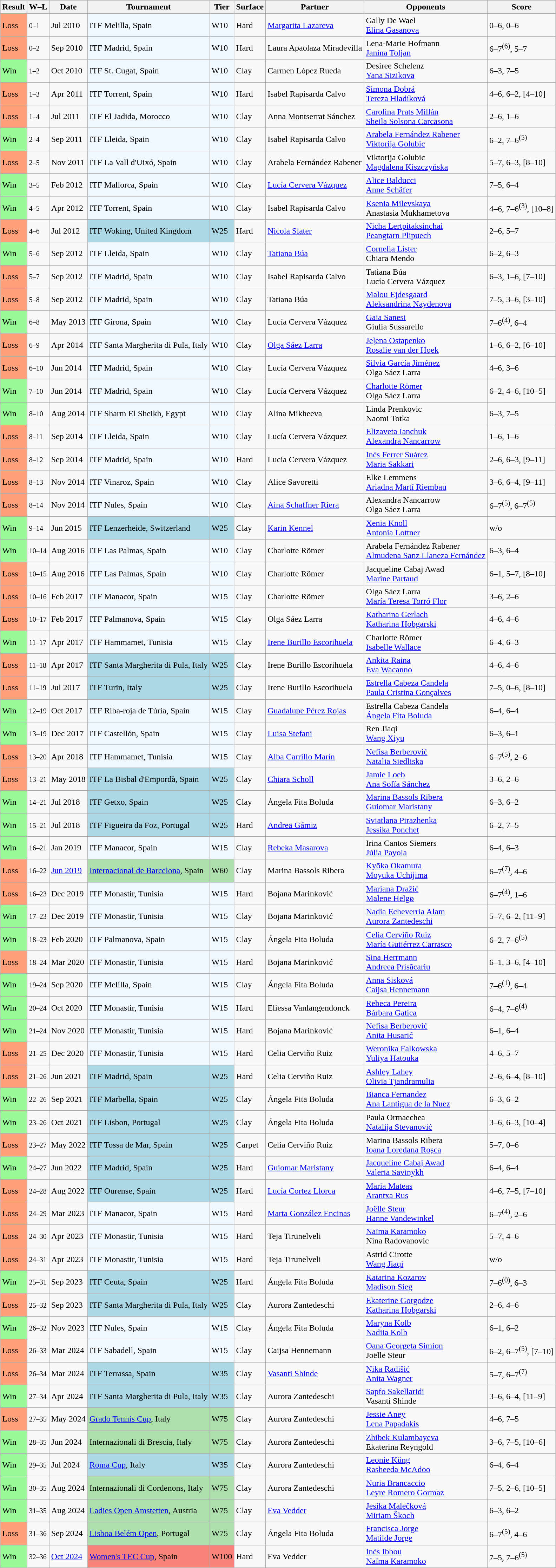<table class="sortable wikitable nowrap">
<tr>
<th>Result</th>
<th class=unsortable>W–L</th>
<th>Date</th>
<th>Tournament</th>
<th>Tier</th>
<th>Surface</th>
<th>Partner</th>
<th>Opponents</th>
<th class=unsortable>Score</th>
</tr>
<tr>
<td bgcolor=#ffa07a>Loss</td>
<td><small>0–1</small></td>
<td>Jul 2010</td>
<td bgcolor=#f0f8ff>ITF Melilla, Spain</td>
<td bgcolor=#f0f8ff>W10</td>
<td>Hard</td>
<td> <a href='#'>Margarita Lazareva</a></td>
<td> Gally De Wael <br>  <a href='#'>Elina Gasanova</a></td>
<td>0–6, 0–6</td>
</tr>
<tr>
<td bgcolor=#ffa07a>Loss</td>
<td><small>0–2</small></td>
<td>Sep 2010</td>
<td bgcolor=#f0f8ff>ITF Madrid, Spain</td>
<td bgcolor=#f0f8ff>W10</td>
<td>Hard</td>
<td> Laura Apaolaza Miradevilla</td>
<td> Lena-Marie Hofmann <br>  <a href='#'>Janina Toljan</a></td>
<td>6–7<sup>(6)</sup>, 5–7</td>
</tr>
<tr>
<td bgcolor="98FB98">Win</td>
<td><small>1–2</small></td>
<td>Oct 2010</td>
<td bgcolor=#f0f8ff>ITF St. Cugat, Spain</td>
<td bgcolor=#f0f8ff>W10</td>
<td>Clay</td>
<td> Carmen López Rueda</td>
<td> Desiree Schelenz <br> <a href='#'>Yana Sizikova</a></td>
<td>6–3, 7–5</td>
</tr>
<tr>
<td bgcolor=#ffa07a>Loss</td>
<td><small>1–3</small></td>
<td>Apr 2011</td>
<td bgcolor=#f0f8ff>ITF Torrent, Spain</td>
<td bgcolor=#f0f8ff>W10</td>
<td>Hard</td>
<td> Isabel Rapisarda Calvo</td>
<td> <a href='#'>Simona Dobrá</a> <br>  <a href='#'>Tereza Hladíková</a></td>
<td>4–6, 6–2, [4–10]</td>
</tr>
<tr>
<td bgcolor=#ffa07a>Loss</td>
<td><small>1–4</small></td>
<td>Jul 2011</td>
<td bgcolor=#f0f8ff>ITF El Jadida, Morocco</td>
<td bgcolor=#f0f8ff>W10</td>
<td>Clay</td>
<td> Anna Montserrat Sánchez</td>
<td> <a href='#'>Carolina Prats Millán</a> <br>  <a href='#'>Sheila Solsona Carcasona</a></td>
<td>2–6, 1–6</td>
</tr>
<tr>
<td bgcolor="98FB98">Win</td>
<td><small>2–4</small></td>
<td>Sep 2011</td>
<td bgcolor="#f0f8ff">ITF Lleida, Spain</td>
<td bgcolor=#f0f8ff>W10</td>
<td>Clay</td>
<td> Isabel Rapisarda Calvo</td>
<td> <a href='#'>Arabela Fernández Rabener</a> <br>  <a href='#'>Viktorija Golubic</a></td>
<td>6–2, 7–6<sup>(5)</sup></td>
</tr>
<tr>
<td bgcolor=#ffa07a>Loss</td>
<td><small>2–5</small></td>
<td>Nov 2011</td>
<td bgcolor=#f0f8ff>ITF La Vall d'Uixó, Spain</td>
<td bgcolor=#f0f8ff>W10</td>
<td>Clay</td>
<td> Arabela Fernández Rabener</td>
<td> Viktorija Golubic <br>  <a href='#'>Magdalena Kiszczyńska</a></td>
<td>5–7, 6–3, [8–10]</td>
</tr>
<tr>
<td bgcolor="98FB98">Win</td>
<td><small>3–5</small></td>
<td>Feb 2012</td>
<td bgcolor=#f0f8ff>ITF Mallorca, Spain</td>
<td bgcolor=#f0f8ff>W10</td>
<td>Clay</td>
<td> <a href='#'>Lucía Cervera Vázquez</a></td>
<td> <a href='#'>Alice Balducci</a> <br>  <a href='#'>Anne Schäfer</a></td>
<td>7–5, 6–4</td>
</tr>
<tr>
<td bgcolor="98FB98">Win</td>
<td><small>4–5</small></td>
<td>Apr 2012</td>
<td bgcolor=#f0f8ff>ITF Torrent, Spain</td>
<td bgcolor=#f0f8ff>W10</td>
<td>Clay</td>
<td> Isabel Rapisarda Calvo</td>
<td> <a href='#'>Ksenia Milevskaya</a> <br>  Anastasia Mukhametova</td>
<td>4–6, 7–6<sup>(3)</sup>, [10–8]</td>
</tr>
<tr>
<td bgcolor=#ffa07a>Loss</td>
<td><small>4–6</small></td>
<td>Jul 2012</td>
<td style="background:lightblue;">ITF Woking, United Kingdom</td>
<td style="background:lightblue;">W25</td>
<td>Hard</td>
<td> <a href='#'>Nicola Slater</a></td>
<td> <a href='#'>Nicha Lertpitaksinchai</a> <br>  <a href='#'>Peangtarn Plipuech</a></td>
<td>2–6, 5–7</td>
</tr>
<tr>
<td bgcolor="98FB98">Win</td>
<td><small>5–6</small></td>
<td>Sep 2012</td>
<td bgcolor="#f0f8ff">ITF Lleida, Spain</td>
<td bgcolor="#f0f8ff">W10</td>
<td>Clay</td>
<td> <a href='#'>Tatiana Búa</a></td>
<td> <a href='#'>Cornelia Lister</a> <br>  Chiara Mendo</td>
<td>6–2, 6–3</td>
</tr>
<tr>
<td bgcolor=#ffa07a>Loss</td>
<td><small>5–7</small></td>
<td>Sep 2012</td>
<td bgcolor="#f0f8ff">ITF Madrid, Spain</td>
<td bgcolor="#f0f8ff">W10</td>
<td>Clay</td>
<td> Isabel Rapisarda Calvo</td>
<td> Tatiana Búa <br>  Lucía Cervera Vázquez</td>
<td>6–3, 1–6, [7–10]</td>
</tr>
<tr>
<td bgcolor=#ffa07a>Loss</td>
<td><small>5–8</small></td>
<td>Sep 2012</td>
<td bgcolor="#f0f8ff">ITF Madrid, Spain</td>
<td bgcolor="#f0f8ff">W10</td>
<td>Clay</td>
<td> Tatiana Búa</td>
<td> <a href='#'>Malou Ejdesgaard</a> <br>  <a href='#'>Aleksandrina Naydenova</a></td>
<td>7–5, 3–6, [3–10]</td>
</tr>
<tr>
<td bgcolor="98FB98">Win</td>
<td><small>6–8</small></td>
<td>May 2013</td>
<td bgcolor="#f0f8ff">ITF Girona, Spain</td>
<td bgcolor="#f0f8ff">W10</td>
<td>Clay</td>
<td> Lucía Cervera Vázquez</td>
<td> <a href='#'>Gaia Sanesi</a> <br>  Giulia Sussarello</td>
<td>7–6<sup>(4)</sup>, 6–4</td>
</tr>
<tr>
<td style="background:#ffa07a;">Loss</td>
<td><small>6–9</small></td>
<td>Apr 2014</td>
<td bgcolor="#f0f8ff">ITF Santa Margherita di Pula, Italy</td>
<td bgcolor="#f0f8ff">W10</td>
<td>Clay</td>
<td> <a href='#'>Olga Sáez Larra</a></td>
<td> <a href='#'>Jeļena Ostapenko</a> <br>  <a href='#'>Rosalie van der Hoek</a></td>
<td>1–6, 6–2, [6–10]</td>
</tr>
<tr>
<td style="background:#ffa07a;">Loss</td>
<td><small>6–10</small></td>
<td>Jun 2014</td>
<td bgcolor="#f0f8ff">ITF Madrid, Spain</td>
<td bgcolor="#f0f8ff">W10</td>
<td>Clay</td>
<td> Lucía Cervera Vázquez</td>
<td> <a href='#'>Silvia García Jiménez</a> <br>  Olga Sáez Larra</td>
<td>4–6, 3–6</td>
</tr>
<tr>
<td bgcolor="98FB98">Win</td>
<td><small>7–10</small></td>
<td>Jun 2014</td>
<td bgcolor="#f0f8ff">ITF Madrid, Spain</td>
<td bgcolor="#f0f8ff">W10</td>
<td>Clay</td>
<td> Lucía Cervera Vázquez</td>
<td> <a href='#'>Charlotte Römer</a> <br>  Olga Sáez Larra</td>
<td>6–2, 4–6, [10–5]</td>
</tr>
<tr>
<td bgcolor="98FB98">Win</td>
<td><small>8–10</small></td>
<td>Aug 2014</td>
<td bgcolor="#f0f8ff">ITF Sharm El Sheikh, Egypt</td>
<td bgcolor="#f0f8ff">W10</td>
<td>Clay</td>
<td> Alina Mikheeva</td>
<td> Linda Prenkovic <br>  Naomi Totka</td>
<td>6–3, 7–5</td>
</tr>
<tr>
<td style="background:#ffa07a;">Loss</td>
<td><small>8–11</small></td>
<td>Sep 2014</td>
<td bgcolor="#f0f8ff">ITF Lleida, Spain</td>
<td bgcolor="#f0f8ff">W10</td>
<td>Clay</td>
<td> Lucía Cervera Vázquez</td>
<td> <a href='#'>Elizaveta Ianchuk</a> <br>  <a href='#'>Alexandra Nancarrow</a></td>
<td>1–6, 1–6</td>
</tr>
<tr>
<td style="background:#ffa07a;">Loss</td>
<td><small>8–12</small></td>
<td>Sep 2014</td>
<td bgcolor="#f0f8ff">ITF Madrid, Spain</td>
<td bgcolor="#f0f8ff">W10</td>
<td>Hard</td>
<td> Lucía Cervera Vázquez</td>
<td> <a href='#'>Inés Ferrer Suárez</a> <br>  <a href='#'>Maria Sakkari</a></td>
<td>2–6, 6–3, [9–11]</td>
</tr>
<tr>
<td style="background:#ffa07a;">Loss</td>
<td><small>8–13</small></td>
<td>Nov 2014</td>
<td bgcolor="#f0f8ff">ITF Vinaroz, Spain</td>
<td bgcolor="#f0f8ff">W10</td>
<td>Clay</td>
<td> Alice Savoretti</td>
<td> Elke Lemmens <br>  <a href='#'>Ariadna Martí Riembau</a></td>
<td>3–6, 6–4, [9–11]</td>
</tr>
<tr>
<td style="background:#ffa07a;">Loss</td>
<td><small>8–14</small></td>
<td>Nov 2014</td>
<td bgcolor="#f0f8ff">ITF Nules, Spain</td>
<td bgcolor="#f0f8ff">W10</td>
<td>Clay</td>
<td> <a href='#'>Aina Schaffner Riera</a></td>
<td> Alexandra Nancarrow <br>  Olga Sáez Larra</td>
<td>6–7<sup>(5)</sup>, 6–7<sup>(5)</sup></td>
</tr>
<tr>
<td bgcolor="98FB98">Win</td>
<td><small>9–14</small></td>
<td>Jun 2015</td>
<td bgcolor="lightblue">ITF Lenzerheide, Switzerland</td>
<td bgcolor="lightblue">W25</td>
<td>Clay</td>
<td> <a href='#'>Karin Kennel</a></td>
<td> <a href='#'>Xenia Knoll</a> <br>  <a href='#'>Antonia Lottner</a></td>
<td>w/o</td>
</tr>
<tr>
<td bgcolor="98FB98">Win</td>
<td><small>10–14</small></td>
<td>Aug 2016</td>
<td bgcolor=#f0f8ff>ITF Las Palmas, Spain</td>
<td bgcolor=#f0f8ff>W10</td>
<td>Clay</td>
<td> Charlotte Römer</td>
<td> Arabela Fernández Rabener <br>  <a href='#'>Almudena Sanz Llaneza Fernández</a></td>
<td>6–3, 6–4</td>
</tr>
<tr>
<td style="background:#ffa07a;">Loss</td>
<td><small>10–15</small></td>
<td>Aug 2016</td>
<td bgcolor="#f0f8ff">ITF Las Palmas, Spain</td>
<td bgcolor="#f0f8ff">W10</td>
<td>Clay</td>
<td> Charlotte Römer</td>
<td> Jacqueline Cabaj Awad <br>  <a href='#'>Marine Partaud</a></td>
<td>6–1, 5–7, [8–10]</td>
</tr>
<tr>
<td style="background:#ffa07a;">Loss</td>
<td><small>10–16</small></td>
<td>Feb 2017</td>
<td bgcolor="#f0f8ff">ITF Manacor, Spain</td>
<td bgcolor="#f0f8ff">W15</td>
<td>Clay</td>
<td> Charlotte Römer</td>
<td> Olga Sáez Larra <br>  <a href='#'>María Teresa Torró Flor</a></td>
<td>3–6, 2–6</td>
</tr>
<tr>
<td style="background:#ffa07a;">Loss</td>
<td><small>10–17</small></td>
<td>Feb 2017</td>
<td bgcolor="#f0f8ff">ITF Palmanova, Spain</td>
<td bgcolor="#f0f8ff">W15</td>
<td>Clay</td>
<td> Olga Sáez Larra</td>
<td> <a href='#'>Katharina Gerlach</a> <br>  <a href='#'>Katharina Hobgarski</a></td>
<td>4–6, 4–6</td>
</tr>
<tr>
<td bgcolor="98FB98">Win</td>
<td><small>11–17</small></td>
<td>Apr 2017</td>
<td bgcolor="#f0f8ff">ITF Hammamet, Tunisia</td>
<td bgcolor="#f0f8ff">W15</td>
<td>Clay</td>
<td> <a href='#'>Irene Burillo Escorihuela</a></td>
<td> Charlotte Römer <br>  <a href='#'>Isabelle Wallace</a></td>
<td>6–4, 6–3</td>
</tr>
<tr>
<td style="background:#ffa07a;">Loss</td>
<td><small>11–18</small></td>
<td>Apr 2017</td>
<td style="background:lightblue;">ITF Santa Margherita di Pula, Italy</td>
<td style="background:lightblue;">W25</td>
<td>Clay</td>
<td> Irene Burillo Escorihuela</td>
<td> <a href='#'>Ankita Raina</a> <br>  <a href='#'>Eva Wacanno</a></td>
<td>4–6, 4–6</td>
</tr>
<tr>
<td style="background:#ffa07a;">Loss</td>
<td><small>11–19</small></td>
<td>Jul 2017</td>
<td style="background:lightblue;">ITF Turin, Italy</td>
<td style="background:lightblue;">W25</td>
<td>Clay</td>
<td> Irene Burillo Escorihuela</td>
<td> <a href='#'>Estrella Cabeza Candela</a> <br>  <a href='#'>Paula Cristina Gonçalves</a></td>
<td>7–5, 0–6, [8–10]</td>
</tr>
<tr>
<td bgcolor="98FB98">Win</td>
<td><small>12–19</small></td>
<td>Oct 2017</td>
<td bgcolor="#f0f8ff">ITF Riba-roja de Túria, Spain</td>
<td bgcolor="#f0f8ff">W15</td>
<td>Clay</td>
<td> <a href='#'>Guadalupe Pérez Rojas</a></td>
<td> Estrella Cabeza Candela <br>  <a href='#'>Ángela Fita Boluda</a></td>
<td>6–4, 6–4</td>
</tr>
<tr>
<td bgcolor="98FB98">Win</td>
<td><small>13–19</small></td>
<td>Dec 2017</td>
<td bgcolor="#f0f8ff">ITF Castellón, Spain</td>
<td bgcolor="#f0f8ff">W15</td>
<td>Clay</td>
<td> <a href='#'>Luisa Stefani</a></td>
<td> Ren Jiaqi <br>  <a href='#'>Wang Xiyu</a></td>
<td>6–3, 6–1</td>
</tr>
<tr>
<td style="background:#ffa07a;">Loss</td>
<td><small>13–20</small></td>
<td>Apr 2018</td>
<td bgcolor="#f0f8ff">ITF Hammamet, Tunisia</td>
<td bgcolor="#f0f8ff">W15</td>
<td>Clay</td>
<td> <a href='#'>Alba Carrillo Marín</a></td>
<td> <a href='#'>Nefisa Berberović</a> <br>  <a href='#'>Natalia Siedliska</a></td>
<td>6–7<sup>(5)</sup>, 2–6</td>
</tr>
<tr>
<td style="background:#ffa07a;">Loss</td>
<td><small>13–21</small></td>
<td>May 2018</td>
<td style="background:lightblue;">ITF La Bisbal d'Empordà, Spain</td>
<td style="background:lightblue;">W25</td>
<td>Clay</td>
<td> <a href='#'>Chiara Scholl</a></td>
<td> <a href='#'>Jamie Loeb</a> <br>  <a href='#'>Ana Sofía Sánchez</a></td>
<td>3–6, 2–6</td>
</tr>
<tr>
<td bgcolor="98FB98">Win</td>
<td><small>14–21</small></td>
<td>Jul 2018</td>
<td bgcolor="lightblue">ITF Getxo, Spain</td>
<td style="background:lightblue;">W25</td>
<td>Clay</td>
<td> Ángela Fita Boluda</td>
<td> <a href='#'>Marina Bassols Ribera</a> <br>  <a href='#'>Guiomar Maristany</a></td>
<td>6–3, 6–2</td>
</tr>
<tr>
<td bgcolor="98FB98">Win</td>
<td><small>15–21</small></td>
<td>Jul 2018</td>
<td bgcolor="lightblue">ITF Figueira da Foz, Portugal</td>
<td bgcolor="lightblue">W25</td>
<td>Hard</td>
<td> <a href='#'>Andrea Gámiz</a></td>
<td> <a href='#'>Sviatlana Pirazhenka</a> <br>  <a href='#'>Jessika Ponchet</a></td>
<td>6–2, 7–5</td>
</tr>
<tr>
<td bgcolor="98FB98">Win</td>
<td><small>16–21</small></td>
<td>Jan 2019</td>
<td bgcolor="#f0f8ff">ITF Manacor, Spain</td>
<td bgcolor="#f0f8ff">W15</td>
<td>Clay</td>
<td> <a href='#'>Rebeka Masarova</a></td>
<td> Irina Cantos Siemers <br>  <a href='#'>Júlia Payola</a></td>
<td>6–4, 6–3</td>
</tr>
<tr>
<td bgcolor=ffa07a>Loss</td>
<td><small>16–22</small></td>
<td><a href='#'>Jun 2019</a></td>
<td bgcolor=addfad><a href='#'>Internacional de Barcelona</a>, Spain</td>
<td bgcolor=addfad>W60</td>
<td>Clay</td>
<td> Marina Bassols Ribera</td>
<td> <a href='#'>Kyōka Okamura</a> <br>  <a href='#'>Moyuka Uchijima</a></td>
<td>6–7<sup>(7)</sup>, 4–6</td>
</tr>
<tr>
<td style="background:#ffa07a;">Loss</td>
<td><small>16–23</small></td>
<td>Dec 2019</td>
<td bgcolor="#f0f8ff">ITF Monastir, Tunisia</td>
<td bgcolor="#f0f8ff">W15</td>
<td>Hard</td>
<td> Bojana Marinković</td>
<td> <a href='#'>Mariana Dražić</a> <br>  <a href='#'>Malene Helgø</a></td>
<td>6–7<sup>(4)</sup>, 1–6</td>
</tr>
<tr>
<td bgcolor="98FB98">Win</td>
<td><small>17–23</small></td>
<td>Dec 2019</td>
<td bgcolor="#f0f8ff">ITF Monastir, Tunisia</td>
<td bgcolor="#f0f8ff">W15</td>
<td>Clay</td>
<td> Bojana Marinković</td>
<td> <a href='#'>Nadia Echeverría Alam</a> <br>  <a href='#'>Aurora Zantedeschi</a></td>
<td>5–7, 6–2, [11–9]</td>
</tr>
<tr>
<td bgcolor="98FB98">Win</td>
<td><small>18–23</small></td>
<td>Feb 2020</td>
<td bgcolor="#f0f8ff">ITF Palmanova, Spain</td>
<td bgcolor="#f0f8ff">W15</td>
<td>Clay</td>
<td> Ángela Fita Boluda</td>
<td> <a href='#'>Celia Cerviño Ruiz</a> <br>  <a href='#'>María Gutiérrez Carrasco</a></td>
<td>6–2, 7–6<sup>(5)</sup></td>
</tr>
<tr>
<td style="background:#ffa07a;">Loss</td>
<td><small>18–24</small></td>
<td>Mar 2020</td>
<td bgcolor="#f0f8ff">ITF Monastir, Tunisia</td>
<td bgcolor="#f0f8ff">W15</td>
<td>Hard</td>
<td> Bojana Marinković</td>
<td> <a href='#'>Sina Herrmann</a> <br>  <a href='#'>Andreea Prisăcariu</a></td>
<td>6–1, 3–6, [4–10]</td>
</tr>
<tr>
<td bgcolor="98FB98">Win</td>
<td><small>19–24</small></td>
<td>Sep 2020</td>
<td bgcolor="#f0f8ff">ITF Melilla, Spain</td>
<td bgcolor="#f0f8ff">W15</td>
<td>Clay</td>
<td> Ángela Fita Boluda</td>
<td> <a href='#'>Anna Sisková</a> <br>  <a href='#'>Caijsa Hennemann</a></td>
<td>7–6<sup>(1)</sup>, 6–4</td>
</tr>
<tr>
<td bgcolor="98FB98">Win</td>
<td><small>20–24</small></td>
<td>Oct 2020</td>
<td bgcolor="#f0f8ff">ITF Monastir, Tunisia</td>
<td bgcolor="#f0f8ff">W15</td>
<td>Hard</td>
<td> Eliessa Vanlangendonck</td>
<td> <a href='#'>Rebeca Pereira</a> <br>  <a href='#'>Bárbara Gatica</a></td>
<td>6–4, 7–6<sup>(4)</sup></td>
</tr>
<tr>
<td style="background:#98FB98;">Win</td>
<td><small>21–24</small></td>
<td>Nov 2020</td>
<td bgcolor="#f0f8ff">ITF Monastir, Tunisia</td>
<td bgcolor="#f0f8ff">W15</td>
<td>Hard</td>
<td> Bojana Marinković</td>
<td> <a href='#'>Nefisa Berberović</a> <br>  <a href='#'>Anita Husarić</a></td>
<td>6–1, 6–4</td>
</tr>
<tr>
<td style="background:#ffa07a;">Loss</td>
<td><small>21–25</small></td>
<td>Dec 2020</td>
<td bgcolor="#f0f8ff">ITF Monastir, Tunisia</td>
<td bgcolor="#f0f8ff">W15</td>
<td>Hard</td>
<td> Celia Cerviño Ruiz</td>
<td> <a href='#'>Weronika Falkowska</a> <br>  <a href='#'>Yuliya Hatouka</a></td>
<td>4–6, 5–7</td>
</tr>
<tr>
<td style="background:#ffa07a;">Loss</td>
<td><small>21–26</small></td>
<td>Jun 2021</td>
<td style="background:lightblue;">ITF Madrid, Spain</td>
<td style="background:lightblue;">W25</td>
<td>Hard</td>
<td> Celia Cerviño Ruiz</td>
<td> <a href='#'>Ashley Lahey</a> <br>  <a href='#'>Olivia Tjandramulia</a></td>
<td>2–6, 6–4, [8–10]</td>
</tr>
<tr>
<td bgcolor="98FB98">Win</td>
<td><small>22–26</small></td>
<td>Sep 2021</td>
<td style="background:lightblue;">ITF Marbella, Spain</td>
<td style="background:lightblue;">W25</td>
<td>Clay</td>
<td> Ángela Fita Boluda</td>
<td> <a href='#'>Bianca Fernandez</a> <br>  <a href='#'>Ana Lantigua de la Nuez</a></td>
<td>6–3, 6–2</td>
</tr>
<tr>
<td bgcolor="98FB98">Win</td>
<td><small>23–26</small></td>
<td>Oct 2021</td>
<td style="background:lightblue;">ITF Lisbon, Portugal</td>
<td style="background:lightblue;">W25</td>
<td>Clay</td>
<td> Ángela Fita Boluda</td>
<td> Paula Ormaechea <br>  <a href='#'>Natalija Stevanović</a></td>
<td>3–6, 6–3, [10–4]</td>
</tr>
<tr>
<td style="background:#ffa07a;">Loss</td>
<td><small>23–27</small></td>
<td>May 2022</td>
<td style="background:lightblue;">ITF Tossa de Mar, Spain</td>
<td style="background:lightblue;">W25</td>
<td>Carpet</td>
<td> Celia Cerviño Ruiz</td>
<td> Marina Bassols Ribera <br>  <a href='#'>Ioana Loredana Roșca</a></td>
<td>5–7, 0–6</td>
</tr>
<tr>
<td style="background:#98FB98;">Win</td>
<td><small>24–27</small></td>
<td>Jun 2022</td>
<td style="background:lightblue;">ITF Madrid, Spain</td>
<td style="background:lightblue;">W25</td>
<td>Hard</td>
<td> <a href='#'>Guiomar Maristany</a></td>
<td> <a href='#'>Jacqueline Cabaj Awad</a> <br>  <a href='#'>Valeria Savinykh</a></td>
<td>6–4, 6–4</td>
</tr>
<tr>
<td style="background:#ffa07a;">Loss</td>
<td><small>24–28</small></td>
<td>Aug 2022</td>
<td style="background:lightblue;">ITF Ourense, Spain</td>
<td style="background:lightblue;">W25</td>
<td>Hard</td>
<td> <a href='#'>Lucía Cortez Llorca</a></td>
<td> <a href='#'>Maria Mateas</a> <br>  <a href='#'>Arantxa Rus</a></td>
<td>4–6, 7–5, [7–10]</td>
</tr>
<tr>
<td style="background:#ffa07a;">Loss</td>
<td><small>24–29</small></td>
<td>Mar 2023</td>
<td bgcolor="#f0f8ff">ITF Manacor, Spain</td>
<td bgcolor="#f0f8ff">W15</td>
<td>Hard</td>
<td> <a href='#'>Marta González Encinas</a></td>
<td> <a href='#'>Joëlle Steur</a> <br>  <a href='#'>Hanne Vandewinkel</a></td>
<td>6–7<sup>(4)</sup>, 2–6</td>
</tr>
<tr>
<td style="background:#ffa07a;">Loss</td>
<td><small>24–30</small></td>
<td>Apr 2023</td>
<td bgcolor="#f0f8ff">ITF Monastir, Tunisia</td>
<td bgcolor="#f0f8ff">W15</td>
<td>Hard</td>
<td> Teja Tirunelveli</td>
<td> <a href='#'>Naïma Karamoko</a> <br>  Nina Radovanovic</td>
<td>5–7, 4–6</td>
</tr>
<tr>
<td style="background:#ffa07a;">Loss</td>
<td><small>24–31</small></td>
<td>Apr 2023</td>
<td bgcolor="#f0f8ff">ITF Monastir, Tunisia</td>
<td bgcolor="#f0f8ff">W15</td>
<td>Hard</td>
<td> Teja Tirunelveli</td>
<td> Astrid Cirotte <br>  <a href='#'>Wang Jiaqi</a></td>
<td>w/o</td>
</tr>
<tr>
<td style="background:#98FB98;">Win</td>
<td><small>25–31</small></td>
<td>Sep 2023</td>
<td style="background:lightblue;">ITF Ceuta, Spain</td>
<td style="background:lightblue;">W25</td>
<td>Hard</td>
<td> Ángela Fita Boluda</td>
<td> <a href='#'>Katarina Kozarov</a> <br>  <a href='#'>Madison Sieg</a></td>
<td>7–6<sup>(0)</sup>, 6–3</td>
</tr>
<tr>
<td style="background:#ffa07a;">Loss</td>
<td><small>25–32</small></td>
<td>Sep 2023</td>
<td style="background:lightblue;">ITF Santa Margherita di Pula, Italy</td>
<td style="background:lightblue;">W25</td>
<td>Clay</td>
<td> Aurora Zantedeschi</td>
<td> <a href='#'>Ekaterine Gorgodze</a> <br>  <a href='#'>Katharina Hobgarski</a></td>
<td>2–6, 4–6</td>
</tr>
<tr>
<td style="background:#98FB98;">Win</td>
<td><small>26–32</small></td>
<td>Nov 2023</td>
<td style="background:#f0f8ff;">ITF Nules, Spain</td>
<td style="background:#f0f8ff;">W15</td>
<td>Clay</td>
<td> Ángela Fita Boluda</td>
<td> <a href='#'>Maryna Kolb</a> <br>  <a href='#'>Nadiia Kolb</a></td>
<td>6–1, 6–2</td>
</tr>
<tr>
<td style="background:#ffa07a;">Loss</td>
<td><small>26–33</small></td>
<td>Mar 2024</td>
<td style="background:#f0f8ff;">ITF Sabadell, Spain</td>
<td style="background:#f0f8ff;">W15</td>
<td>Clay</td>
<td> Caijsa Hennemann</td>
<td> <a href='#'>Oana Georgeta Simion</a> <br>  Joëlle Steur</td>
<td>6–2, 6–7<sup>(5)</sup>, [7–10]</td>
</tr>
<tr>
<td style="background:#ffa07a;">Loss</td>
<td><small>26–34</small></td>
<td>Mar 2024</td>
<td style="background:lightblue;">ITF Terrassa, Spain</td>
<td style="background:lightblue;">W35</td>
<td>Clay</td>
<td> <a href='#'>Vasanti Shinde</a></td>
<td> <a href='#'>Nika Radišić</a> <br>  <a href='#'>Anita Wagner</a></td>
<td>5–7, 6–7<sup>(7)</sup></td>
</tr>
<tr>
<td style="background:#98fb98;">Win</td>
<td><small>27–34</small></td>
<td>Apr 2024</td>
<td style="background:lightblue;">ITF Santa Margherita di Pula, Italy</td>
<td style="background:lightblue;">W35</td>
<td>Clay</td>
<td> Aurora Zantedeschi</td>
<td> <a href='#'>Sapfo Sakellaridi</a> <br>  Vasanti Shinde</td>
<td>3–6, 6–4, [11–9]</td>
</tr>
<tr>
<td bgcolor=#ffa07a>Loss</td>
<td><small>27–35</small></td>
<td>May 2024</td>
<td style="background:#addfad;"><a href='#'>Grado Tennis Cup</a>, Italy</td>
<td style="background:#addfad;">W75</td>
<td>Clay</td>
<td> Aurora Zantedeschi</td>
<td> <a href='#'>Jessie Aney</a> <br>  <a href='#'>Lena Papadakis</a></td>
<td>4–6, 7–5</td>
</tr>
<tr>
<td style="background:#98fb98;">Win</td>
<td><small>28–35</small></td>
<td>Jun 2024</td>
<td style="background:#addfad;">Internazionali di Brescia, Italy</td>
<td style="background:#addfad;">W75</td>
<td>Clay</td>
<td> Aurora Zantedeschi</td>
<td> <a href='#'>Zhibek Kulambayeva</a> <br>  Ekaterina Reyngold</td>
<td>3–6, 7–5, [10–6]</td>
</tr>
<tr>
<td style="background:#98fb98;">Win</td>
<td><small>29–35</small></td>
<td>Jul 2024</td>
<td style="background:lightblue;"><a href='#'>Roma Cup</a>, Italy</td>
<td style="background:lightblue;">W35</td>
<td>Clay</td>
<td> Aurora Zantedeschi</td>
<td> <a href='#'>Leonie Küng</a> <br>  <a href='#'>Rasheeda McAdoo</a></td>
<td>6–4, 6–4</td>
</tr>
<tr>
<td style="background:#98fb98;">Win</td>
<td><small>30–35</small></td>
<td>Aug 2024</td>
<td style="background:#addfad;">Internazionali di Cordenons, Italy</td>
<td style="background:#addfad;">W75</td>
<td>Clay</td>
<td> Aurora Zantedeschi</td>
<td> <a href='#'>Nuria Brancaccio</a> <br>  <a href='#'>Leyre Romero Gormaz</a></td>
<td>7–5, 2–6, [10–5]</td>
</tr>
<tr>
<td style="background:#98fb98;">Win</td>
<td><small>31–35</small></td>
<td>Aug 2024</td>
<td style="background:#addfad;"><a href='#'>Ladies Open Amstetten</a>, Austria</td>
<td style="background:#addfad;">W75</td>
<td>Clay</td>
<td> <a href='#'>Eva Vedder</a></td>
<td> <a href='#'>Jesika Malečková</a> <br>  <a href='#'>Miriam Škoch</a></td>
<td>6–3, 6–2</td>
</tr>
<tr>
<td bgcolor=#ffa07a>Loss</td>
<td><small>31–36</small></td>
<td>Sep 2024</td>
<td style="background:#addfad;"><a href='#'>Lisboa Belém Open</a>, Portugal</td>
<td style="background:#addfad;">W75</td>
<td>Clay</td>
<td> Ángela Fita Boluda</td>
<td> <a href='#'>Francisca Jorge</a> <br>  <a href='#'>Matilde Jorge</a></td>
<td>6–7<sup>(5)</sup>, 4–6</td>
</tr>
<tr>
<td style="background:#98fb98;">Win</td>
<td><small>32–36</small></td>
<td><a href='#'>Oct 2024</a></td>
<td style="background:#f88379;"><a href='#'>Women's TEC Cup</a>, Spain</td>
<td style="background:#f88379;">W100</td>
<td>Hard</td>
<td> Eva Vedder</td>
<td> <a href='#'>Inès Ibbou</a> <br>  <a href='#'>Naïma Karamoko</a></td>
<td>7–5, 7–6<sup>(5)</sup></td>
</tr>
</table>
